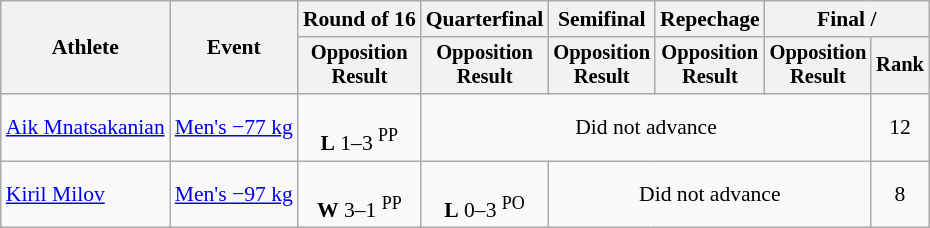<table class="wikitable" style="font-size:90%">
<tr>
<th rowspan=2>Athlete</th>
<th rowspan=2>Event</th>
<th>Round of 16</th>
<th>Quarterfinal</th>
<th>Semifinal</th>
<th>Repechage</th>
<th colspan=2>Final / </th>
</tr>
<tr style="font-size: 95%">
<th>Opposition<br>Result</th>
<th>Opposition<br>Result</th>
<th>Opposition<br>Result</th>
<th>Opposition<br>Result</th>
<th>Opposition<br>Result</th>
<th>Rank</th>
</tr>
<tr align=center>
<td align=left><a href='#'>Aik Mnatsakanian</a></td>
<td align=left><a href='#'>Men's −77 kg</a></td>
<td><br><strong>L</strong> 1–3 <sup>PP</sup></td>
<td colspan=4>Did not advance</td>
<td>12</td>
</tr>
<tr align=center>
<td align=left><a href='#'>Kiril Milov</a></td>
<td align=left><a href='#'>Men's −97 kg</a></td>
<td><br><strong>W</strong> 3–1 <sup>PP</sup></td>
<td><br><strong>L</strong> 0–3 <sup>PO</sup></td>
<td colspan=3>Did not advance</td>
<td>8</td>
</tr>
</table>
